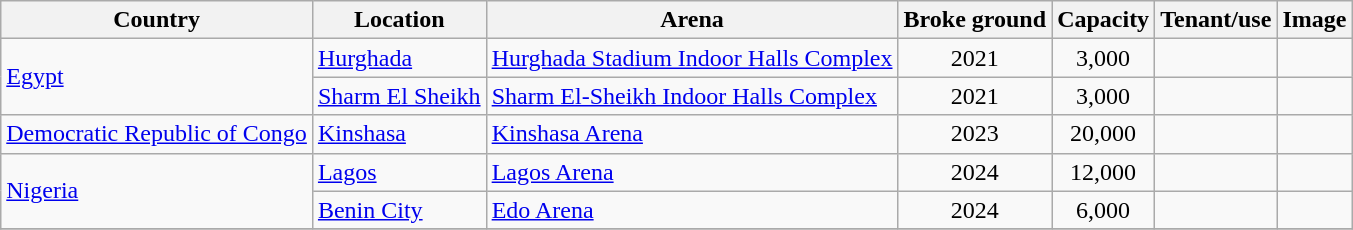<table class="wikitable sortable">
<tr>
<th>Country</th>
<th>Location</th>
<th>Arena</th>
<th>Broke ground</th>
<th>Capacity</th>
<th>Tenant/use</th>
<th>Image</th>
</tr>
<tr>
<td rowspan=2><a href='#'>Egypt</a></td>
<td><a href='#'>Hurghada</a></td>
<td><a href='#'>Hurghada Stadium Indoor Halls Complex</a></td>
<td align=center>2021</td>
<td align=center>3,000</td>
<td align=center></td>
</tr>
<tr>
<td><a href='#'>Sharm El Sheikh</a></td>
<td><a href='#'>Sharm El-Sheikh Indoor Halls Complex</a></td>
<td align=center>2021</td>
<td align=center>3,000</td>
<td align=center></td>
<td></td>
</tr>
<tr>
<td><a href='#'>Democratic Republic of Congo</a></td>
<td><a href='#'>Kinshasa</a></td>
<td><a href='#'>Kinshasa Arena</a></td>
<td align=center>2023</td>
<td align=center>20,000</td>
<td align=center></td>
<td></td>
</tr>
<tr>
<td rowspan="2"><a href='#'>Nigeria</a></td>
<td><a href='#'>Lagos</a></td>
<td><a href='#'>Lagos Arena</a></td>
<td align=center>2024</td>
<td align=center>12,000</td>
<td align=center></td>
<td></td>
</tr>
<tr>
<td><a href='#'>Benin City</a></td>
<td><a href='#'>Edo Arena</a></td>
<td align=center>2024</td>
<td align=center>6,000</td>
<td align=center></td>
<td></td>
</tr>
<tr>
</tr>
</table>
